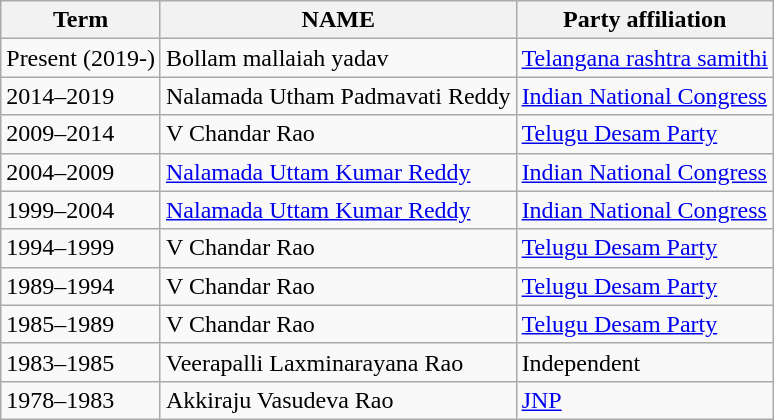<table class="wikitable sortable">
<tr>
<th>Term</th>
<th>NAME</th>
<th>Party affiliation</th>
</tr>
<tr>
<td>Present (2019-)</td>
<td>Bollam mallaiah yadav</td>
<td><a href='#'>Telangana rashtra samithi</a></td>
</tr>
<tr>
<td>2014–2019</td>
<td>Nalamada Utham Padmavati Reddy</td>
<td><a href='#'>Indian National Congress</a></td>
</tr>
<tr>
<td>2009–2014</td>
<td>V Chandar Rao</td>
<td><a href='#'>Telugu Desam Party</a></td>
</tr>
<tr>
<td>2004–2009</td>
<td><a href='#'>Nalamada Uttam Kumar Reddy</a></td>
<td><a href='#'>Indian National Congress</a></td>
</tr>
<tr>
<td>1999–2004</td>
<td><a href='#'>Nalamada Uttam Kumar Reddy</a></td>
<td><a href='#'>Indian National Congress</a></td>
</tr>
<tr>
<td>1994–1999</td>
<td>V Chandar Rao</td>
<td><a href='#'>Telugu Desam Party</a></td>
</tr>
<tr>
<td>1989–1994</td>
<td>V Chandar Rao</td>
<td><a href='#'>Telugu Desam Party</a></td>
</tr>
<tr>
<td>1985–1989</td>
<td>V Chandar Rao</td>
<td><a href='#'>Telugu Desam Party</a></td>
</tr>
<tr>
<td>1983–1985</td>
<td>Veerapalli Laxminarayana Rao</td>
<td>Independent</td>
</tr>
<tr>
<td>1978–1983</td>
<td>Akkiraju Vasudeva Rao</td>
<td><a href='#'>JNP</a></td>
</tr>
</table>
